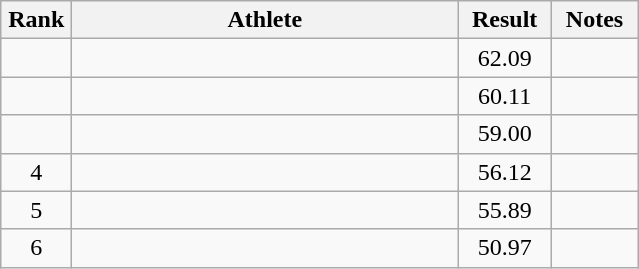<table class="wikitable" style="text-align:center">
<tr>
<th width=40>Rank</th>
<th width=250>Athlete</th>
<th width=55>Result</th>
<th width=50>Notes</th>
</tr>
<tr>
<td></td>
<td align=left></td>
<td>62.09</td>
<td></td>
</tr>
<tr>
<td></td>
<td align=left></td>
<td>60.11</td>
<td></td>
</tr>
<tr>
<td></td>
<td align=left></td>
<td>59.00</td>
<td></td>
</tr>
<tr>
<td>4</td>
<td align=left></td>
<td>56.12</td>
<td></td>
</tr>
<tr>
<td>5</td>
<td align=left></td>
<td>55.89</td>
<td></td>
</tr>
<tr>
<td>6</td>
<td align=left></td>
<td>50.97</td>
<td></td>
</tr>
</table>
